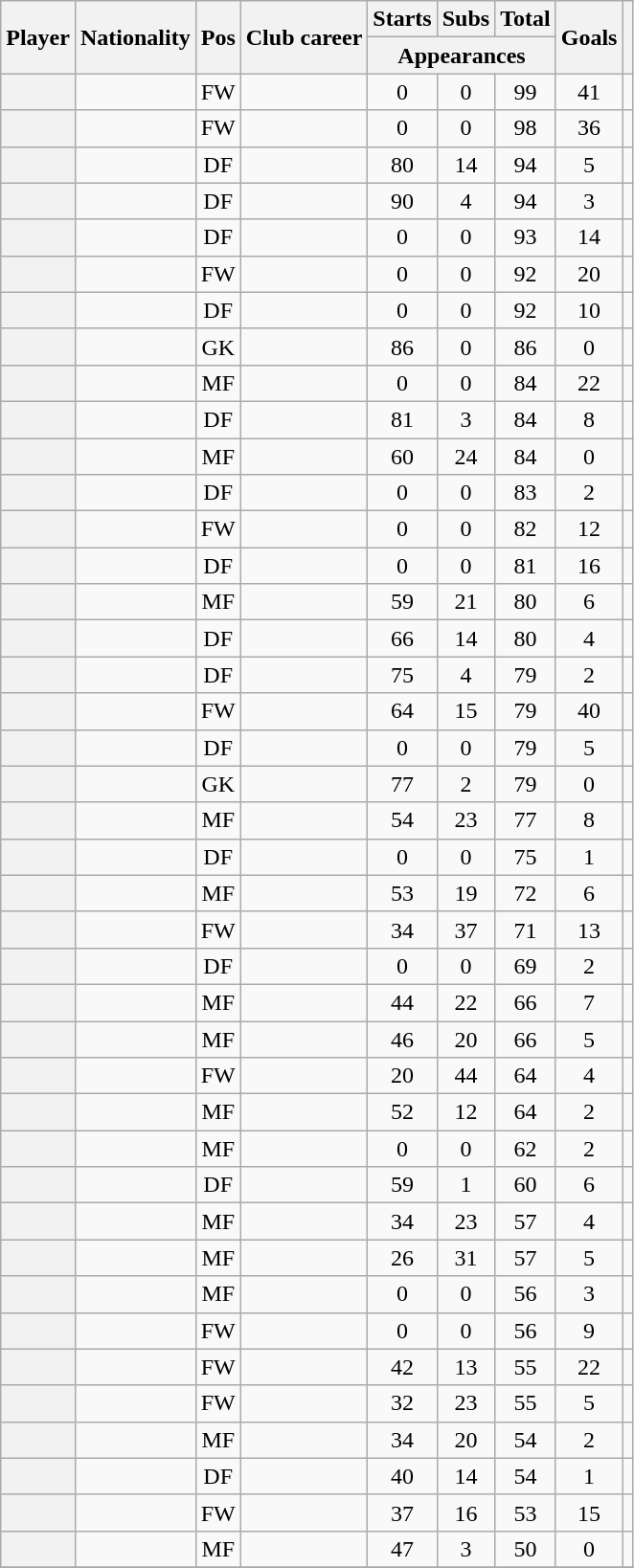<table class="wikitable sortable plainrowheaders" style="text-align:center;">
<tr>
<th scope=col rowspan="2">Player</th>
<th scope=col rowspan="2">Nationality</th>
<th scope=col rowspan="2">Pos</th>
<th scope=col rowspan="2">Club career</th>
<th scope=col>Starts</th>
<th scope=col>Subs</th>
<th scope=col>Total</th>
<th rowspan="2" scope=col>Goals</th>
<th rowspan=2></th>
</tr>
<tr class=unsortable>
<th scope=col colspan="3">Appearances</th>
</tr>
<tr>
<th scope=row></th>
<td style="text-align:left"></td>
<td>FW</td>
<td></td>
<td>0</td>
<td>0</td>
<td>99</td>
<td>41</td>
<td></td>
</tr>
<tr>
<th scope=row></th>
<td style="text-align:left"></td>
<td>FW</td>
<td></td>
<td>0</td>
<td>0</td>
<td>98</td>
<td>36</td>
<td></td>
</tr>
<tr>
<th scope=row><strong></strong></th>
<td style="text-align:left"></td>
<td>DF</td>
<td></td>
<td>80</td>
<td>14</td>
<td>94</td>
<td>5</td>
<td></td>
</tr>
<tr>
<th scope=row></th>
<td style="text-align:left"></td>
<td>DF</td>
<td></td>
<td>90</td>
<td>4</td>
<td>94</td>
<td>3</td>
<td></td>
</tr>
<tr>
<th scope=row></th>
<td style="text-align:left"></td>
<td>DF</td>
<td></td>
<td>0</td>
<td>0</td>
<td>93</td>
<td>14</td>
<td></td>
</tr>
<tr>
<th scope=row></th>
<td style="text-align:left"></td>
<td>FW</td>
<td></td>
<td>0</td>
<td>0</td>
<td>92</td>
<td>20</td>
<td></td>
</tr>
<tr>
<th scope=row></th>
<td style="text-align:left"></td>
<td>DF</td>
<td></td>
<td>0</td>
<td>0</td>
<td>92</td>
<td>10</td>
<td></td>
</tr>
<tr>
<th scope=row><strong></strong></th>
<td style="text-align:left"></td>
<td>GK</td>
<td></td>
<td>86</td>
<td>0</td>
<td>86</td>
<td>0</td>
<td></td>
</tr>
<tr>
<th scope=row></th>
<td style="text-align:left"></td>
<td>MF</td>
<td></td>
<td>0</td>
<td>0</td>
<td>84</td>
<td>22</td>
<td></td>
</tr>
<tr>
<th scope=row></th>
<td style="text-align:left"></td>
<td>DF</td>
<td></td>
<td>81</td>
<td>3</td>
<td>84</td>
<td>8</td>
<td></td>
</tr>
<tr>
<th scope=row></th>
<td style="text-align:left"></td>
<td>MF</td>
<td></td>
<td>60</td>
<td>24</td>
<td>84</td>
<td>0</td>
<td></td>
</tr>
<tr>
<th scope=row></th>
<td style="text-align:left"></td>
<td>DF</td>
<td></td>
<td>0</td>
<td>0</td>
<td>83</td>
<td>2</td>
<td></td>
</tr>
<tr>
<th scope=row></th>
<td style="text-align:left"></td>
<td>FW</td>
<td></td>
<td>0</td>
<td>0</td>
<td>82</td>
<td>12</td>
<td></td>
</tr>
<tr>
<th scope=row></th>
<td style="text-align:left"></td>
<td>DF</td>
<td></td>
<td>0</td>
<td>0</td>
<td>81</td>
<td>16</td>
<td></td>
</tr>
<tr>
<th scope=row><strong></strong></th>
<td style="text-align:left"></td>
<td>MF</td>
<td></td>
<td>59</td>
<td>21</td>
<td>80</td>
<td>6</td>
<td></td>
</tr>
<tr>
<th scope=row></th>
<td style="text-align:left"></td>
<td>DF</td>
<td></td>
<td>66</td>
<td>14</td>
<td>80</td>
<td>4</td>
<td></td>
</tr>
<tr>
<th scope=row></th>
<td style="text-align:left"></td>
<td>DF</td>
<td></td>
<td>75</td>
<td>4</td>
<td>79</td>
<td>2</td>
<td></td>
</tr>
<tr>
<th scope=row></th>
<td style="text-align:left"></td>
<td>FW</td>
<td></td>
<td>64</td>
<td>15</td>
<td>79</td>
<td>40</td>
<td></td>
</tr>
<tr>
<th scope=row></th>
<td style="text-align:left"></td>
<td>DF</td>
<td></td>
<td>0</td>
<td>0</td>
<td>79</td>
<td>5</td>
<td></td>
</tr>
<tr>
<th scope=row></th>
<td style="text-align:left"></td>
<td>GK</td>
<td></td>
<td>77</td>
<td>2</td>
<td>79</td>
<td>0</td>
<td></td>
</tr>
<tr>
<th scope=row></th>
<td style="text-align:left"></td>
<td>MF</td>
<td></td>
<td>54</td>
<td>23</td>
<td>77</td>
<td>8</td>
<td></td>
</tr>
<tr>
<th scope=row></th>
<td style="text-align:left"></td>
<td>DF</td>
<td></td>
<td>0</td>
<td>0</td>
<td>75</td>
<td>1</td>
<td></td>
</tr>
<tr>
<th scope=row></th>
<td style="text-align:left"></td>
<td>MF</td>
<td></td>
<td>53</td>
<td>19</td>
<td>72</td>
<td>6</td>
<td></td>
</tr>
<tr>
<th scope=row></th>
<td style="text-align:left"></td>
<td>FW</td>
<td></td>
<td>34</td>
<td>37</td>
<td>71</td>
<td>13</td>
<td></td>
</tr>
<tr>
<th scope=row></th>
<td style="text-align:left"></td>
<td>DF</td>
<td></td>
<td>0</td>
<td>0</td>
<td>69</td>
<td>2</td>
<td></td>
</tr>
<tr>
<th scope=row><strong></strong></th>
<td style="text-align:left"></td>
<td>MF</td>
<td></td>
<td>44</td>
<td>22</td>
<td>66</td>
<td>7</td>
<td></td>
</tr>
<tr>
<th scope=row></th>
<td style="text-align:left"></td>
<td>MF</td>
<td></td>
<td>46</td>
<td>20</td>
<td>66</td>
<td>5</td>
<td></td>
</tr>
<tr>
<th scope=row></th>
<td style="text-align:left"></td>
<td>FW</td>
<td></td>
<td>20</td>
<td>44</td>
<td>64</td>
<td>4</td>
<td></td>
</tr>
<tr>
<th scope=row></th>
<td style="text-align:left"></td>
<td>MF</td>
<td></td>
<td>52</td>
<td>12</td>
<td>64</td>
<td>2</td>
<td></td>
</tr>
<tr>
<th scope=row></th>
<td style="text-align:left"></td>
<td>MF</td>
<td></td>
<td>0</td>
<td>0</td>
<td>62</td>
<td>2</td>
<td></td>
</tr>
<tr>
<th scope=row></th>
<td style="text-align:left"></td>
<td>DF</td>
<td></td>
<td>59</td>
<td>1</td>
<td>60</td>
<td>6</td>
<td></td>
</tr>
<tr>
<th scope=row></th>
<td style="text-align:left"></td>
<td>MF</td>
<td></td>
<td>34</td>
<td>23</td>
<td>57</td>
<td>4</td>
<td></td>
</tr>
<tr>
<th scope=row></th>
<td style="text-align:left"></td>
<td>MF</td>
<td></td>
<td>26</td>
<td>31</td>
<td>57</td>
<td>5</td>
<td></td>
</tr>
<tr>
<th scope=row></th>
<td style="text-align:left"></td>
<td>MF</td>
<td></td>
<td>0</td>
<td>0</td>
<td>56</td>
<td>3</td>
<td></td>
</tr>
<tr>
<th scope=row></th>
<td style="text-align:left"></td>
<td>FW</td>
<td></td>
<td>0</td>
<td>0</td>
<td>56</td>
<td>9</td>
<td></td>
</tr>
<tr>
<th scope=row></th>
<td style="text-align:left"></td>
<td>FW</td>
<td></td>
<td>42</td>
<td>13</td>
<td>55</td>
<td>22</td>
<td></td>
</tr>
<tr>
<th scope=row></th>
<td style="text-align:left"></td>
<td>FW</td>
<td></td>
<td>32</td>
<td>23</td>
<td>55</td>
<td>5</td>
<td></td>
</tr>
<tr>
<th scope=row></th>
<td style="text-align:left"></td>
<td>MF</td>
<td></td>
<td>34</td>
<td>20</td>
<td>54</td>
<td>2</td>
<td></td>
</tr>
<tr>
<th scope=row><strong></strong></th>
<td style="text-align:left"></td>
<td>DF</td>
<td></td>
<td>40</td>
<td>14</td>
<td>54</td>
<td>1</td>
<td></td>
</tr>
<tr>
<th scope=row></th>
<td style="text-align:left"></td>
<td>FW</td>
<td></td>
<td>37</td>
<td>16</td>
<td>53</td>
<td>15</td>
<td></td>
</tr>
<tr>
<th scope=row></th>
<td style="text-align:left"></td>
<td>MF</td>
<td></td>
<td>47</td>
<td>3</td>
<td>50</td>
<td>0</td>
<td></td>
</tr>
<tr>
</tr>
</table>
